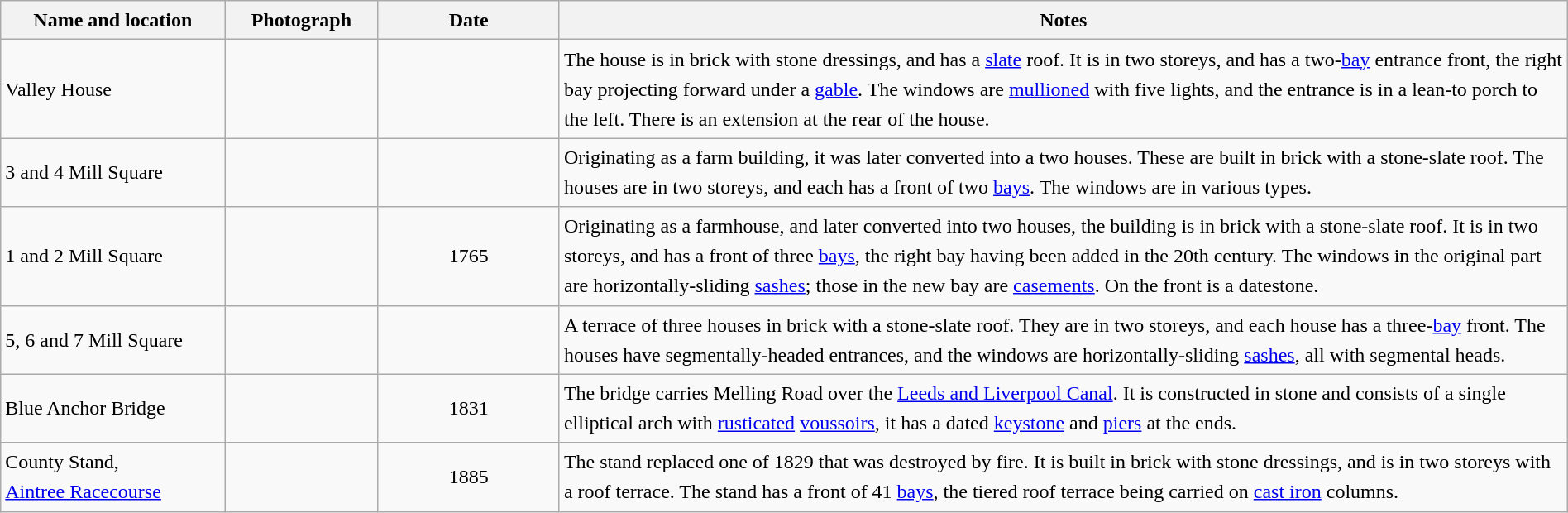<table class="wikitable sortable plainrowheaders" style="width:100%;border:0px;text-align:left;line-height:150%;">
<tr>
<th scope="col"  style="width:150px">Name and location</th>
<th scope="col"  style="width:100px" class="unsortable">Photograph</th>
<th scope="col"  style="width:120px">Date</th>
<th scope="col"  style="width:700px" class="unsortable">Notes</th>
</tr>
<tr>
<td>Valley House<br><small></small></td>
<td></td>
<td align="center"></td>
<td>The house is in brick with stone dressings, and has a <a href='#'>slate</a> roof.  It is in two storeys, and has a two-<a href='#'>bay</a> entrance front, the right bay projecting forward under a <a href='#'>gable</a>.  The windows are <a href='#'>mullioned</a> with five lights, and the entrance is in a lean-to porch to the left.  There is an extension at the rear of the house.</td>
</tr>
<tr>
<td>3 and 4 Mill Square<br><small></small></td>
<td></td>
<td align="center"></td>
<td>Originating as a farm building, it was later converted into a two houses. These are built in brick with a stone-slate roof.  The houses are in two storeys, and each has a front of two <a href='#'>bays</a>.  The windows are in various types.</td>
</tr>
<tr>
<td>1 and 2 Mill Square<br><small></small></td>
<td></td>
<td align="center">1765</td>
<td>Originating as a farmhouse, and later converted into two houses, the building is in brick with a stone-slate roof.  It is in two storeys, and has a front of three <a href='#'>bays</a>, the right bay having been added in the 20th century.  The windows in the original part are horizontally-sliding <a href='#'>sashes</a>; those in the new bay are <a href='#'>casements</a>.  On the front is a datestone.</td>
</tr>
<tr>
<td>5, 6 and 7 Mill Square<br><small></small></td>
<td></td>
<td align="center"></td>
<td>A terrace of three houses in brick with a stone-slate roof.  They are in two storeys, and each house has a three-<a href='#'>bay</a> front.  The houses have segmentally-headed entrances, and the windows are horizontally-sliding <a href='#'>sashes</a>, all with segmental heads.</td>
</tr>
<tr>
<td>Blue Anchor Bridge<br><small></small></td>
<td></td>
<td align="center">1831</td>
<td>The bridge carries Melling Road over the <a href='#'>Leeds and Liverpool Canal</a>.  It is constructed in stone and consists of a single elliptical arch with <a href='#'>rusticated</a> <a href='#'>voussoirs</a>, it has a dated <a href='#'>keystone</a> and <a href='#'>piers</a> at the ends.</td>
</tr>
<tr>
<td>County Stand,<br><a href='#'>Aintree Racecourse</a><br><small></small></td>
<td></td>
<td align="center">1885</td>
<td>The stand replaced one of 1829 that was destroyed by fire.  It is built in brick with stone dressings, and is in two storeys with a roof terrace.  The stand has a front of 41 <a href='#'>bays</a>, the tiered roof terrace being carried on <a href='#'>cast iron</a> columns.</td>
</tr>
<tr>
</tr>
</table>
